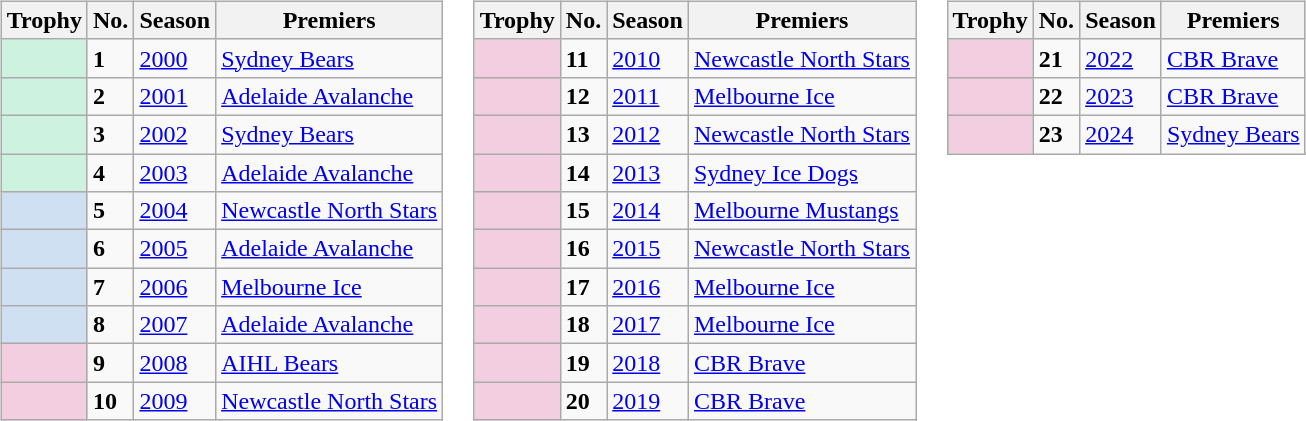<table>
<tr>
<td valign="top"><br><table class="wikitable">
<tr>
<th>Trophy</th>
<th>No.</th>
<th>Season</th>
<th>Premiers</th>
</tr>
<tr>
<td bgcolor="#CEF2E0"></td>
<td><strong>1</strong></td>
<td><a href='#'>2000</a></td>
<td><a href='#'>Sydney Bears</a></td>
</tr>
<tr>
<td bgcolor="#CEF2E0"></td>
<td><strong>2</strong></td>
<td><a href='#'>2001</a></td>
<td><a href='#'>Adelaide Avalanche</a></td>
</tr>
<tr>
<td bgcolor="#CEF2E0"></td>
<td><strong>3</strong></td>
<td><a href='#'>2002</a></td>
<td><a href='#'>Sydney Bears</a></td>
</tr>
<tr>
<td bgcolor="#CEF2E0"></td>
<td><strong>4</strong></td>
<td><a href='#'>2003</a></td>
<td><a href='#'>Adelaide Avalanche</a></td>
</tr>
<tr>
<td bgcolor="#CEE0F2"></td>
<td><strong>5</strong></td>
<td><a href='#'>2004</a></td>
<td><a href='#'>Newcastle North Stars</a></td>
</tr>
<tr>
<td bgcolor="#CEE0F2"></td>
<td><strong>6</strong></td>
<td><a href='#'>2005</a></td>
<td><a href='#'>Adelaide Avalanche</a></td>
</tr>
<tr>
<td bgcolor="#CEE0F2"></td>
<td><strong>7</strong></td>
<td><a href='#'>2006</a></td>
<td><a href='#'>Melbourne Ice</a></td>
</tr>
<tr>
<td bgcolor="#CEE0F2"></td>
<td><strong>8</strong></td>
<td><a href='#'>2007</a></td>
<td><a href='#'>Adelaide Avalanche</a></td>
</tr>
<tr>
<td bgcolor="#F2CEE0"></td>
<td><strong>9</strong></td>
<td><a href='#'>2008</a></td>
<td><a href='#'>AIHL Bears</a></td>
</tr>
<tr>
<td bgcolor="#F2CEE0"></td>
<td><strong>10</strong></td>
<td><a href='#'>2009</a></td>
<td><a href='#'>Newcastle North Stars</a></td>
</tr>
</table>
</td>
<td valign="top"><br><table class="wikitable">
<tr>
<th>Trophy</th>
<th>No.</th>
<th>Season</th>
<th>Premiers</th>
</tr>
<tr>
<td bgcolor="#F2CEE0"></td>
<td><strong>11</strong></td>
<td><a href='#'>2010</a></td>
<td><a href='#'>Newcastle North Stars</a></td>
</tr>
<tr>
<td bgcolor="#F2CEE0"></td>
<td><strong>12</strong></td>
<td><a href='#'>2011</a></td>
<td><a href='#'>Melbourne Ice</a></td>
</tr>
<tr>
<td bgcolor="#F2CEE0"></td>
<td><strong>13</strong></td>
<td><a href='#'>2012</a></td>
<td><a href='#'>Newcastle North Stars</a></td>
</tr>
<tr>
<td bgcolor="#F2CEE0"></td>
<td><strong>14</strong></td>
<td><a href='#'>2013</a></td>
<td><a href='#'>Sydney Ice Dogs</a></td>
</tr>
<tr>
<td bgcolor="#F2CEE0"></td>
<td><strong>15</strong></td>
<td><a href='#'>2014</a></td>
<td><a href='#'>Melbourne Mustangs</a></td>
</tr>
<tr>
<td bgcolor="#F2CEE0"></td>
<td><strong>16</strong></td>
<td><a href='#'>2015</a></td>
<td><a href='#'>Newcastle North Stars</a></td>
</tr>
<tr>
<td bgcolor="#F2CEE0"></td>
<td><strong>17</strong></td>
<td><a href='#'>2016</a></td>
<td><a href='#'>Melbourne Ice</a></td>
</tr>
<tr>
<td bgcolor="#F2CEE0"></td>
<td><strong>18</strong></td>
<td><a href='#'>2017</a></td>
<td><a href='#'>Melbourne Ice</a></td>
</tr>
<tr>
<td bgcolor="#F2CEE0"></td>
<td><strong>19</strong></td>
<td><a href='#'>2018</a></td>
<td><a href='#'>CBR Brave</a></td>
</tr>
<tr>
<td bgcolor="#F2CEE0"></td>
<td><strong>20</strong></td>
<td><a href='#'>2019</a></td>
<td><a href='#'>CBR Brave</a></td>
</tr>
</table>
</td>
<td valign="top"><br><table class="wikitable">
<tr>
<th>Trophy</th>
<th>No.</th>
<th>Season</th>
<th>Premiers</th>
</tr>
<tr>
<td bgcolor="#F2CEE0"></td>
<td><strong>21</strong></td>
<td><a href='#'>2022</a></td>
<td><a href='#'>CBR Brave</a></td>
</tr>
<tr>
<td bgcolor="#F2CEE0"></td>
<td><strong>22</strong></td>
<td><a href='#'>2023</a></td>
<td><a href='#'>CBR Brave</a></td>
</tr>
<tr>
<td bgcolor="#F2CEE0"></td>
<td><strong>23</strong></td>
<td><a href='#'>2024</a></td>
<td><a href='#'>Sydney Bears</a></td>
</tr>
</table>
</td>
</tr>
</table>
